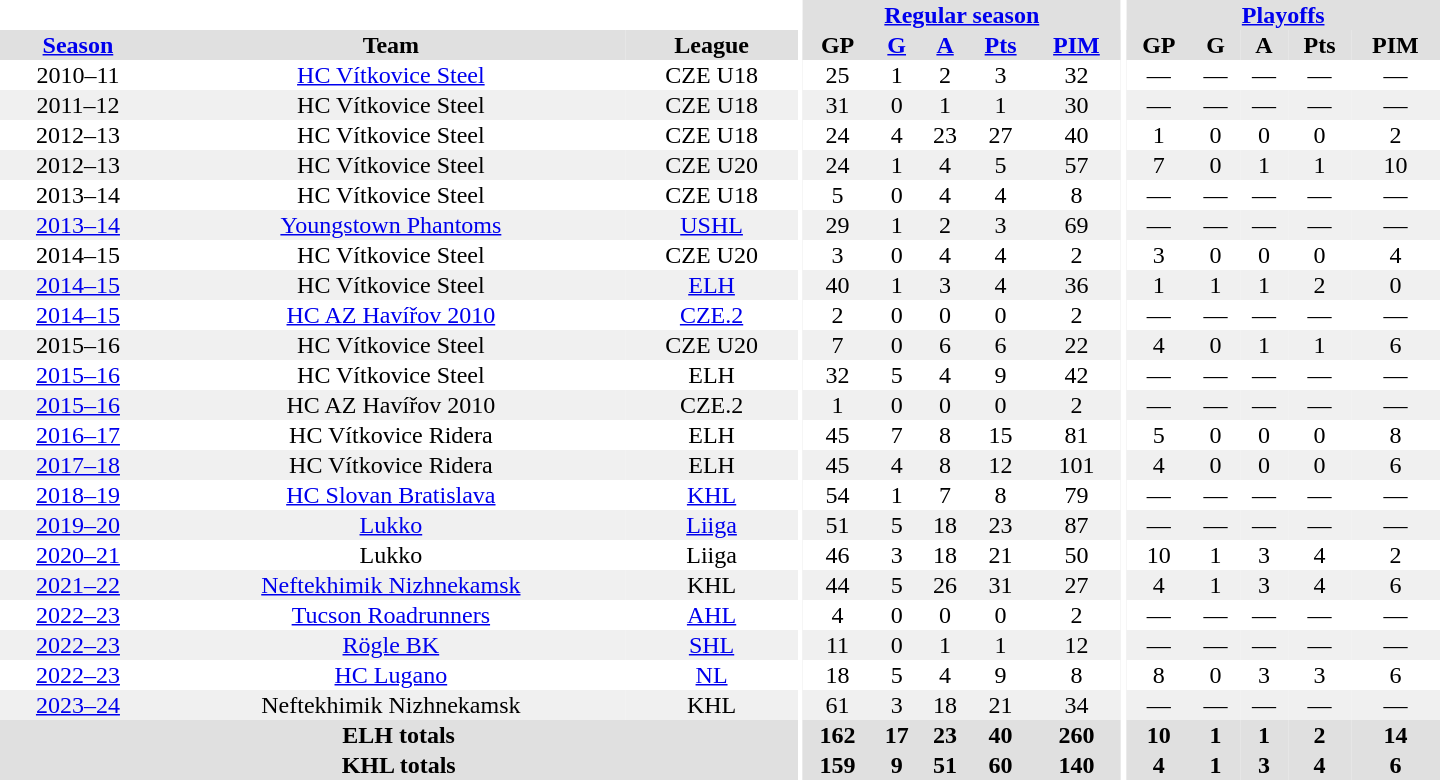<table border="0" cellpadding="1" cellspacing="0" style="text-align:center; width:60em">
<tr bgcolor="#e0e0e0">
<th colspan="3" bgcolor="#ffffff"></th>
<th rowspan="99" bgcolor="#ffffff"></th>
<th colspan="5"><a href='#'>Regular season</a></th>
<th rowspan="99" bgcolor="#ffffff"></th>
<th colspan="5"><a href='#'>Playoffs</a></th>
</tr>
<tr bgcolor="#e0e0e0">
<th><a href='#'>Season</a></th>
<th>Team</th>
<th>League</th>
<th>GP</th>
<th><a href='#'>G</a></th>
<th><a href='#'>A</a></th>
<th><a href='#'>Pts</a></th>
<th><a href='#'>PIM</a></th>
<th>GP</th>
<th>G</th>
<th>A</th>
<th>Pts</th>
<th>PIM</th>
</tr>
<tr>
<td>2010–11</td>
<td><a href='#'>HC Vítkovice Steel</a></td>
<td>CZE U18</td>
<td>25</td>
<td>1</td>
<td>2</td>
<td>3</td>
<td>32</td>
<td>—</td>
<td>—</td>
<td>—</td>
<td>—</td>
<td>—</td>
</tr>
<tr bgcolor="#f0f0f0">
<td>2011–12</td>
<td>HC Vítkovice Steel</td>
<td>CZE U18</td>
<td>31</td>
<td>0</td>
<td>1</td>
<td>1</td>
<td>30</td>
<td>—</td>
<td>—</td>
<td>—</td>
<td>—</td>
<td>—</td>
</tr>
<tr>
<td>2012–13</td>
<td>HC Vítkovice Steel</td>
<td>CZE U18</td>
<td>24</td>
<td>4</td>
<td>23</td>
<td>27</td>
<td>40</td>
<td>1</td>
<td>0</td>
<td>0</td>
<td>0</td>
<td>2</td>
</tr>
<tr bgcolor="#f0f0f0">
<td>2012–13</td>
<td>HC Vítkovice Steel</td>
<td>CZE U20</td>
<td>24</td>
<td>1</td>
<td>4</td>
<td>5</td>
<td>57</td>
<td>7</td>
<td>0</td>
<td>1</td>
<td>1</td>
<td>10</td>
</tr>
<tr>
<td>2013–14</td>
<td>HC Vítkovice Steel</td>
<td>CZE U18</td>
<td>5</td>
<td>0</td>
<td>4</td>
<td>4</td>
<td>8</td>
<td>—</td>
<td>—</td>
<td>—</td>
<td>—</td>
<td>—</td>
</tr>
<tr bgcolor="#f0f0f0">
<td><a href='#'>2013–14</a></td>
<td><a href='#'>Youngstown Phantoms</a></td>
<td><a href='#'>USHL</a></td>
<td>29</td>
<td>1</td>
<td>2</td>
<td>3</td>
<td>69</td>
<td>—</td>
<td>—</td>
<td>—</td>
<td>—</td>
<td>—</td>
</tr>
<tr>
<td>2014–15</td>
<td>HC Vítkovice Steel</td>
<td>CZE U20</td>
<td>3</td>
<td>0</td>
<td>4</td>
<td>4</td>
<td>2</td>
<td>3</td>
<td>0</td>
<td>0</td>
<td>0</td>
<td>4</td>
</tr>
<tr bgcolor="#f0f0f0">
<td><a href='#'>2014–15</a></td>
<td>HC Vítkovice Steel</td>
<td><a href='#'>ELH</a></td>
<td>40</td>
<td>1</td>
<td>3</td>
<td>4</td>
<td>36</td>
<td>1</td>
<td>1</td>
<td>1</td>
<td>2</td>
<td>0</td>
</tr>
<tr>
<td><a href='#'>2014–15</a></td>
<td><a href='#'>HC AZ Havířov 2010</a></td>
<td><a href='#'>CZE.2</a></td>
<td>2</td>
<td>0</td>
<td>0</td>
<td>0</td>
<td>2</td>
<td>—</td>
<td>—</td>
<td>—</td>
<td>—</td>
<td>—</td>
</tr>
<tr bgcolor="#f0f0f0">
<td>2015–16</td>
<td>HC Vítkovice Steel</td>
<td>CZE U20</td>
<td>7</td>
<td>0</td>
<td>6</td>
<td>6</td>
<td>22</td>
<td>4</td>
<td>0</td>
<td>1</td>
<td>1</td>
<td>6</td>
</tr>
<tr>
<td><a href='#'>2015–16</a></td>
<td>HC Vítkovice Steel</td>
<td>ELH</td>
<td>32</td>
<td>5</td>
<td>4</td>
<td>9</td>
<td>42</td>
<td>—</td>
<td>—</td>
<td>—</td>
<td>—</td>
<td>—</td>
</tr>
<tr bgcolor="#f0f0f0">
<td><a href='#'>2015–16</a></td>
<td>HC AZ Havířov 2010</td>
<td>CZE.2</td>
<td>1</td>
<td>0</td>
<td>0</td>
<td>0</td>
<td>2</td>
<td>—</td>
<td>—</td>
<td>—</td>
<td>—</td>
<td>—</td>
</tr>
<tr>
<td><a href='#'>2016–17</a></td>
<td>HC Vítkovice Ridera</td>
<td>ELH</td>
<td>45</td>
<td>7</td>
<td>8</td>
<td>15</td>
<td>81</td>
<td>5</td>
<td>0</td>
<td>0</td>
<td>0</td>
<td>8</td>
</tr>
<tr bgcolor="#f0f0f0">
<td><a href='#'>2017–18</a></td>
<td>HC Vítkovice Ridera</td>
<td>ELH</td>
<td>45</td>
<td>4</td>
<td>8</td>
<td>12</td>
<td>101</td>
<td>4</td>
<td>0</td>
<td>0</td>
<td>0</td>
<td>6</td>
</tr>
<tr>
<td><a href='#'>2018–19</a></td>
<td><a href='#'>HC Slovan Bratislava</a></td>
<td><a href='#'>KHL</a></td>
<td>54</td>
<td>1</td>
<td>7</td>
<td>8</td>
<td>79</td>
<td>—</td>
<td>—</td>
<td>—</td>
<td>—</td>
<td>—</td>
</tr>
<tr bgcolor="#f0f0f0">
<td><a href='#'>2019–20</a></td>
<td><a href='#'>Lukko</a></td>
<td><a href='#'>Liiga</a></td>
<td>51</td>
<td>5</td>
<td>18</td>
<td>23</td>
<td>87</td>
<td>—</td>
<td>—</td>
<td>—</td>
<td>—</td>
<td>—</td>
</tr>
<tr>
<td><a href='#'>2020–21</a></td>
<td>Lukko</td>
<td>Liiga</td>
<td>46</td>
<td>3</td>
<td>18</td>
<td>21</td>
<td>50</td>
<td>10</td>
<td>1</td>
<td>3</td>
<td>4</td>
<td>2</td>
</tr>
<tr bgcolor="#f0f0f0">
<td><a href='#'>2021–22</a></td>
<td><a href='#'>Neftekhimik Nizhnekamsk</a></td>
<td>KHL</td>
<td>44</td>
<td>5</td>
<td>26</td>
<td>31</td>
<td>27</td>
<td>4</td>
<td>1</td>
<td>3</td>
<td>4</td>
<td>6</td>
</tr>
<tr>
<td><a href='#'>2022–23</a></td>
<td><a href='#'>Tucson Roadrunners</a></td>
<td><a href='#'>AHL</a></td>
<td>4</td>
<td>0</td>
<td>0</td>
<td>0</td>
<td>2</td>
<td>—</td>
<td>—</td>
<td>—</td>
<td>—</td>
<td>—</td>
</tr>
<tr bgcolor="#f0f0f0">
<td><a href='#'>2022–23</a></td>
<td><a href='#'>Rögle BK</a></td>
<td><a href='#'>SHL</a></td>
<td>11</td>
<td>0</td>
<td>1</td>
<td>1</td>
<td>12</td>
<td>—</td>
<td>—</td>
<td>—</td>
<td>—</td>
<td>—</td>
</tr>
<tr>
<td><a href='#'>2022–23</a></td>
<td><a href='#'>HC Lugano</a></td>
<td><a href='#'>NL</a></td>
<td>18</td>
<td>5</td>
<td>4</td>
<td>9</td>
<td>8</td>
<td>8</td>
<td>0</td>
<td>3</td>
<td>3</td>
<td>6</td>
</tr>
<tr bgcolor="#f0f0f0">
<td><a href='#'>2023–24</a></td>
<td>Neftekhimik Nizhnekamsk</td>
<td>KHL</td>
<td>61</td>
<td>3</td>
<td>18</td>
<td>21</td>
<td>34</td>
<td>—</td>
<td>—</td>
<td>—</td>
<td>—</td>
<td>—</td>
</tr>
<tr bgcolor="#e0e0e0">
<th colspan="3">ELH totals</th>
<th>162</th>
<th>17</th>
<th>23</th>
<th>40</th>
<th>260</th>
<th>10</th>
<th>1</th>
<th>1</th>
<th>2</th>
<th>14</th>
</tr>
<tr bgcolor="#e0e0e0">
<th colspan="3">KHL totals</th>
<th>159</th>
<th>9</th>
<th>51</th>
<th>60</th>
<th>140</th>
<th>4</th>
<th>1</th>
<th>3</th>
<th>4</th>
<th>6</th>
</tr>
</table>
